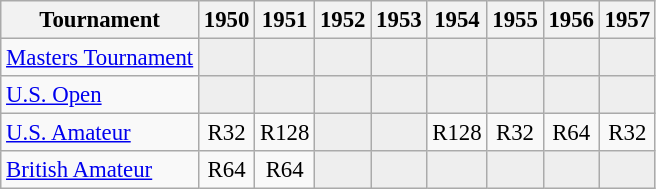<table class="wikitable" style="font-size:95%;text-align:center;">
<tr>
<th>Tournament</th>
<th>1950</th>
<th>1951</th>
<th>1952</th>
<th>1953</th>
<th>1954</th>
<th>1955</th>
<th>1956</th>
<th>1957</th>
</tr>
<tr>
<td align=left><a href='#'>Masters Tournament</a></td>
<td style="background:#eeeeee;"></td>
<td style="background:#eeeeee;"></td>
<td style="background:#eeeeee;"></td>
<td style="background:#eeeeee;"></td>
<td style="background:#eeeeee;"></td>
<td style="background:#eeeeee;"></td>
<td style="background:#eeeeee;"></td>
<td style="background:#eeeeee;"></td>
</tr>
<tr>
<td align=left><a href='#'>U.S. Open</a></td>
<td style="background:#eeeeee;"></td>
<td style="background:#eeeeee;"></td>
<td style="background:#eeeeee;"></td>
<td style="background:#eeeeee;"></td>
<td style="background:#eeeeee;"></td>
<td style="background:#eeeeee;"></td>
<td style="background:#eeeeee;"></td>
<td style="background:#eeeeee;"></td>
</tr>
<tr>
<td align=left><a href='#'>U.S. Amateur</a></td>
<td>R32</td>
<td>R128</td>
<td style="background:#eeeeee;"></td>
<td style="background:#eeeeee;"></td>
<td>R128</td>
<td>R32</td>
<td>R64</td>
<td>R32</td>
</tr>
<tr>
<td align=left><a href='#'>British Amateur</a></td>
<td>R64</td>
<td>R64</td>
<td style="background:#eeeeee;"></td>
<td style="background:#eeeeee;"></td>
<td style="background:#eeeeee;"></td>
<td style="background:#eeeeee;"></td>
<td style="background:#eeeeee;"></td>
<td style="background:#eeeeee;"></td>
</tr>
</table>
